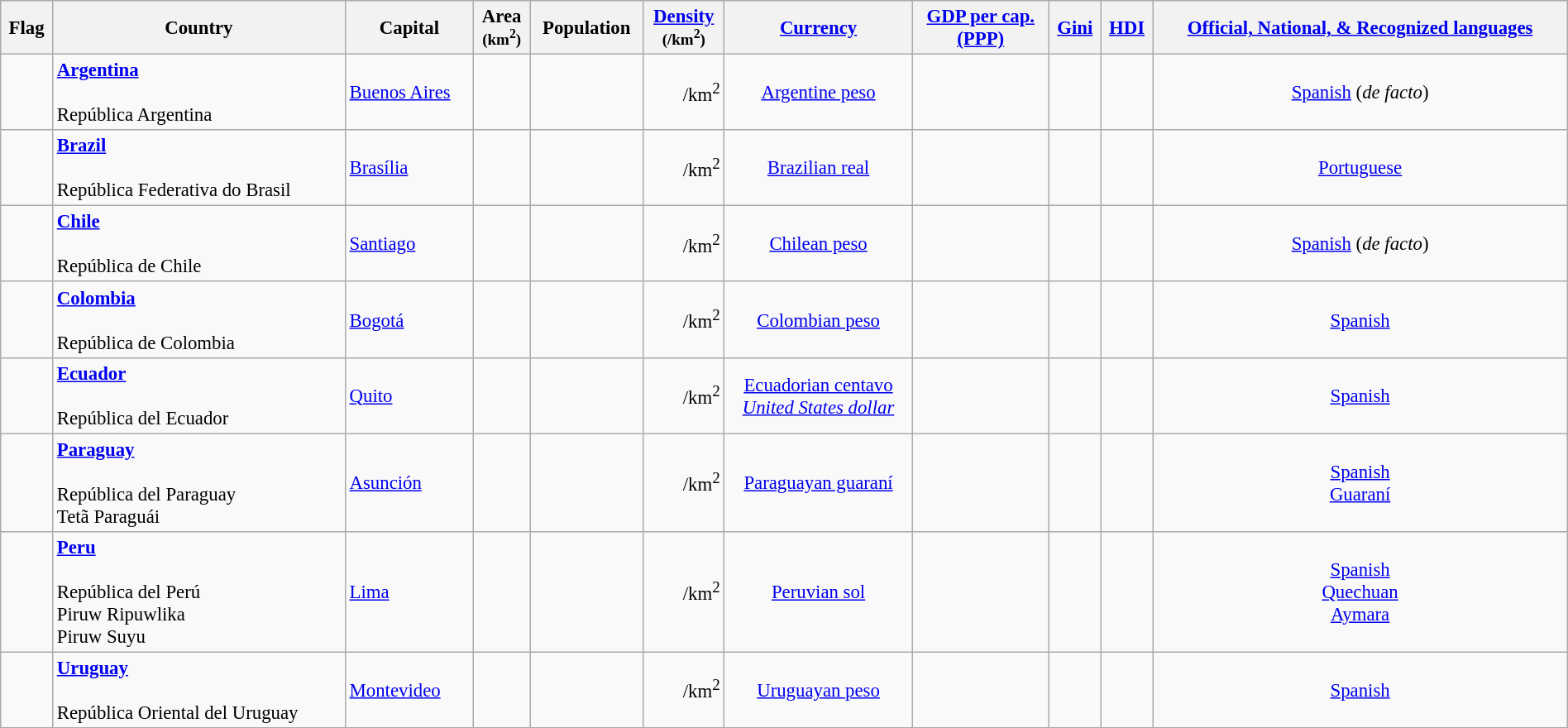<table class="wikitable sortable" style="font-size:95%; white-space:nowrap" width="100%">
<tr>
<th class="unsortable">Flag</th>
<th>Country</th>
<th>Capital</th>
<th>Area<br><small>(km<sup>2</sup>)</small></th>
<th>Population</th>
<th><a href='#'>Density</a><br><small>(/km<sup>2</sup>)</small></th>
<th><a href='#'>Currency</a></th>
<th><a href='#'>GDP per cap.<br>(PPP)</a></th>
<th><a href='#'>Gini</a></th>
<th><a href='#'>HDI</a></th>
<th class="unsortable"><a href='#'>Official, National, & Recognized languages</a></th>
</tr>
<tr>
<td align="center"></td>
<td><strong><a href='#'>Argentina</a></strong><br><br>República Argentina</td>
<td><a href='#'>Buenos Aires</a></td>
<td style="text-align:right"></td>
<td style="text-align:right"></td>
<td style="text-align:right">/km<sup>2</sup></td>
<td align="center"><a href='#'>Argentine peso</a></td>
<td style="text-align:right"></td>
<td style="text-align:right"></td>
<td style="text-align:right"></td>
<td align="center"><a href='#'>Spanish</a> (<em>de facto</em>)<br></td>
</tr>
<tr>
<td align="center"></td>
<td><strong><a href='#'>Brazil</a></strong><br><br>República Federativa do Brasil</td>
<td><a href='#'>Brasília</a></td>
<td style="text-align:right"></td>
<td style="text-align:right"></td>
<td style="text-align:right">/km<sup>2</sup></td>
<td align="center"><a href='#'>Brazilian real</a></td>
<td style="text-align:right"></td>
<td style="text-align:right"></td>
<td style="text-align:right"></td>
<td align="center"><a href='#'>Portuguese</a><br></td>
</tr>
<tr>
<td align="center"></td>
<td><strong><a href='#'>Chile</a></strong><br><br>República de Chile</td>
<td><a href='#'>Santiago</a></td>
<td style="text-align:right"></td>
<td style="text-align:right"></td>
<td style="text-align:right">/km<sup>2</sup></td>
<td align="center"><a href='#'>Chilean peso</a></td>
<td style="text-align:right"></td>
<td style="text-align:right"></td>
<td style="text-align:right"></td>
<td align="center"><a href='#'>Spanish</a> (<em>de facto</em>)<br></td>
</tr>
<tr>
<td align="center"></td>
<td><strong><a href='#'>Colombia</a></strong><br><br>República de Colombia</td>
<td><a href='#'>Bogotá</a></td>
<td style="text-align:right"></td>
<td style="text-align:right"></td>
<td style="text-align:right">/km<sup>2</sup></td>
<td align="center"><a href='#'>Colombian peso</a></td>
<td style="text-align:right"></td>
<td style="text-align:right"></td>
<td style="text-align:right"></td>
<td align="center"><a href='#'>Spanish</a><br></td>
</tr>
<tr>
<td align="center"></td>
<td><strong><a href='#'>Ecuador</a></strong><br><br>República del Ecuador</td>
<td><a href='#'>Quito</a></td>
<td style="text-align:right"></td>
<td style="text-align:right"></td>
<td style="text-align:right">/km<sup>2</sup></td>
<td align=center><a href='#'>Ecuadorian centavo</a><br><em><a href='#'>United States dollar</a></em></td>
<td style="text-align:right"></td>
<td style="text-align:right"></td>
<td style="text-align:right"></td>
<td align=center><a href='#'>Spanish</a><br></td>
</tr>
<tr>
<td align="center"></td>
<td><strong><a href='#'>Paraguay</a></strong><br><br>República del Paraguay<br>Tetã Paraguái</td>
<td><a href='#'>Asunción</a></td>
<td style="text-align:right"></td>
<td style="text-align:right"></td>
<td style="text-align:right">/km<sup>2</sup></td>
<td align="center"><a href='#'>Paraguayan guaraní</a></td>
<td style="text-align:right"></td>
<td style="text-align:right"></td>
<td style="text-align:right"></td>
<td align="center"><a href='#'>Spanish</a><br><a href='#'>Guaraní</a><br></td>
</tr>
<tr>
<td align="center"></td>
<td><strong><a href='#'>Peru</a></strong><br><br>República del Perú<br>Piruw Ripuwlika<br>Piruw Suyu</td>
<td><a href='#'>Lima</a></td>
<td style="text-align:right"></td>
<td style="text-align:right"></td>
<td style="text-align:right">/km<sup>2</sup></td>
<td align="center"><a href='#'>Peruvian sol</a></td>
<td style="text-align:right"></td>
<td style="text-align:right"></td>
<td style="text-align:right"></td>
<td align="center"><a href='#'>Spanish</a><br><a href='#'>Quechuan</a><br><a href='#'>Aymara</a><br></td>
</tr>
<tr>
<td align="center"></td>
<td><strong><a href='#'>Uruguay</a></strong><br><br>República Oriental del Uruguay</td>
<td><a href='#'>Montevideo</a></td>
<td style="text-align:right"></td>
<td style="text-align:right"></td>
<td style="text-align:right">/km<sup>2</sup></td>
<td align=center><a href='#'>Uruguayan peso</a></td>
<td style="text-align:right"></td>
<td style="text-align:right"></td>
<td style="text-align:right"></td>
<td align=center><a href='#'>Spanish</a><br></td>
</tr>
</table>
